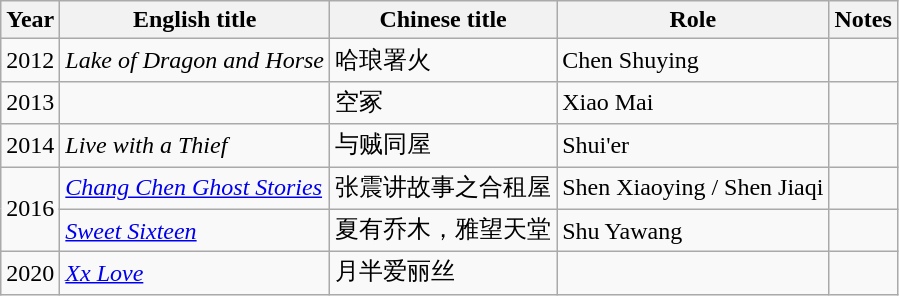<table class="wikitable">
<tr>
<th width=10>Year</th>
<th>English title</th>
<th>Chinese title</th>
<th>Role</th>
<th>Notes</th>
</tr>
<tr>
<td>2012</td>
<td><em>Lake of Dragon and Horse</em></td>
<td>哈琅署火</td>
<td>Chen Shuying</td>
<td></td>
</tr>
<tr>
<td>2013</td>
<td></td>
<td>空冢</td>
<td>Xiao Mai</td>
<td></td>
</tr>
<tr>
<td>2014</td>
<td><em>Live with a Thief</em></td>
<td>与贼同屋</td>
<td>Shui'er</td>
<td></td>
</tr>
<tr>
<td rowspan="2">2016</td>
<td><a href='#'><em>Chang Chen Ghost Stories</em></a></td>
<td>张震讲故事之合租屋</td>
<td>Shen Xiaoying / Shen Jiaqi</td>
<td></td>
</tr>
<tr>
<td><em><a href='#'>Sweet Sixteen</a></em></td>
<td>夏有乔木，雅望天堂</td>
<td>Shu Yawang</td>
<td></td>
</tr>
<tr>
<td>2020</td>
<td><em><a href='#'>Xx Love</a></em></td>
<td>月半爱丽丝</td>
<td></td>
<td></td>
</tr>
</table>
